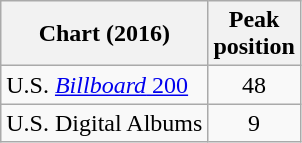<table class="wikitable">
<tr>
<th align="left">Chart (2016)</th>
<th align="center">Peak<br>position</th>
</tr>
<tr>
<td align="left">U.S. <a href='#'><em>Billboard</em> 200</a></td>
<td align="center">48</td>
</tr>
<tr>
<td align="left">U.S. Digital Albums</td>
<td align="center">9</td>
</tr>
</table>
